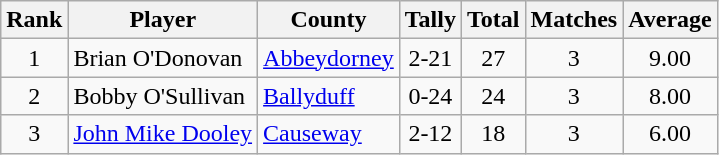<table class="wikitable">
<tr>
<th>Rank</th>
<th>Player</th>
<th>County</th>
<th>Tally</th>
<th>Total</th>
<th>Matches</th>
<th>Average</th>
</tr>
<tr>
<td rowspan=1 align=center>1</td>
<td>Brian O'Donovan</td>
<td><a href='#'>Abbeydorney</a></td>
<td align=center>2-21</td>
<td align=center>27</td>
<td align=center>3</td>
<td align=center>9.00</td>
</tr>
<tr>
<td rowspan=1 align=center>2</td>
<td>Bobby O'Sullivan</td>
<td><a href='#'>Ballyduff</a></td>
<td align=center>0-24</td>
<td align=center>24</td>
<td align=center>3</td>
<td align=center>8.00</td>
</tr>
<tr>
<td rowspan=1 align=center>3</td>
<td><a href='#'>John Mike Dooley</a></td>
<td><a href='#'>Causeway</a></td>
<td align=center>2-12</td>
<td align=center>18</td>
<td align=center>3</td>
<td align=center>6.00</td>
</tr>
</table>
